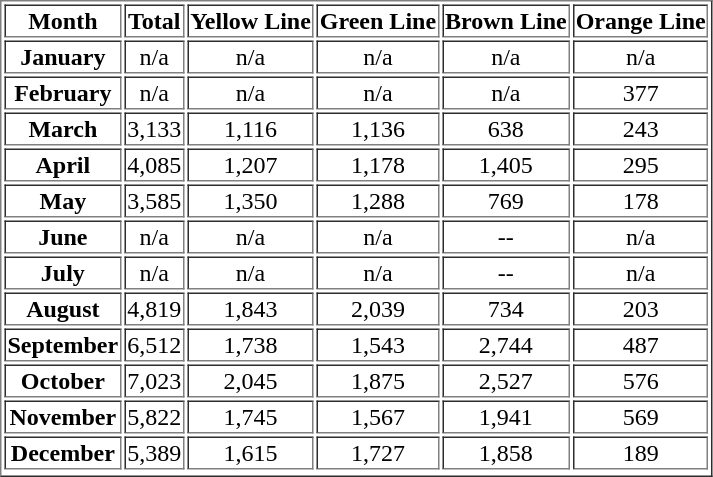<table border="1">
<tr>
<th>Month</th>
<th>Total</th>
<th>Yellow Line</th>
<th>Green Line</th>
<th>Brown Line</th>
<th>Orange Line</th>
</tr>
<tr align=center>
<th>January</th>
<td>n/a</td>
<td>n/a</td>
<td>n/a</td>
<td>n/a</td>
<td>n/a</td>
</tr>
<tr align=center>
<th>February</th>
<td>n/a</td>
<td>n/a</td>
<td>n/a</td>
<td>n/a</td>
<td>377</td>
</tr>
<tr align=center>
<th>March </th>
<td>3,133</td>
<td>1,116</td>
<td>1,136</td>
<td>638</td>
<td>243</td>
</tr>
<tr align=center>
<th>April </th>
<td>4,085</td>
<td>1,207</td>
<td>1,178</td>
<td>1,405</td>
<td>295</td>
</tr>
<tr align=center>
<th>May </th>
<td>3,585</td>
<td>1,350</td>
<td>1,288</td>
<td>769</td>
<td>178</td>
</tr>
<tr align=center>
<th>June</th>
<td>n/a</td>
<td>n/a</td>
<td>n/a</td>
<td>--</td>
<td>n/a</td>
</tr>
<tr align=center>
<th>July</th>
<td>n/a</td>
<td>n/a</td>
<td>n/a</td>
<td>--</td>
<td>n/a</td>
</tr>
<tr align=center>
<th>August </th>
<td>4,819</td>
<td>1,843</td>
<td>2,039</td>
<td>734</td>
<td>203</td>
</tr>
<tr align=center>
<th>September </th>
<td>6,512</td>
<td>1,738</td>
<td>1,543</td>
<td>2,744</td>
<td>487</td>
</tr>
<tr align=center>
<th>October </th>
<td>7,023</td>
<td>2,045</td>
<td>1,875</td>
<td>2,527</td>
<td>576</td>
</tr>
<tr align=center>
<th>November </th>
<td>5,822</td>
<td>1,745</td>
<td>1,567</td>
<td>1,941</td>
<td>569</td>
</tr>
<tr align=center>
<th>December</th>
<td>5,389</td>
<td>1,615</td>
<td>1,727</td>
<td>1,858</td>
<td>189</td>
</tr>
<tr align=center>
</tr>
</table>
